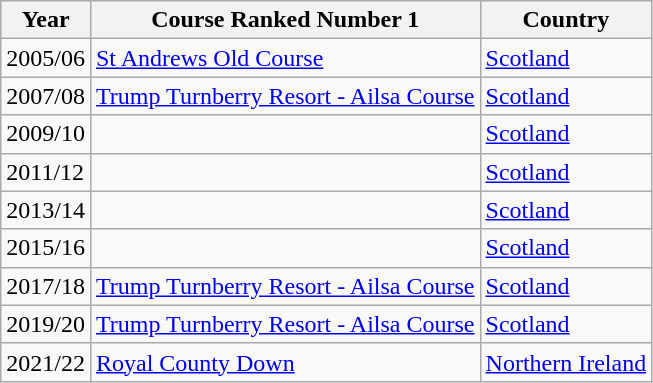<table class="wikitable">
<tr>
<th>Year</th>
<th>Course Ranked Number 1</th>
<th>Country</th>
</tr>
<tr>
<td>2005/06</td>
<td><a href='#'>St Andrews Old Course</a></td>
<td><a href='#'>Scotland</a></td>
</tr>
<tr>
<td>2007/08</td>
<td><a href='#'>Trump Turnberry Resort - Ailsa Course</a></td>
<td><a href='#'>Scotland</a></td>
</tr>
<tr>
<td>2009/10</td>
<td></td>
<td><a href='#'>Scotland</a></td>
</tr>
<tr>
<td>2011/12</td>
<td></td>
<td><a href='#'>Scotland</a></td>
</tr>
<tr>
<td>2013/14</td>
<td></td>
<td><a href='#'>Scotland</a></td>
</tr>
<tr>
<td>2015/16</td>
<td></td>
<td><a href='#'>Scotland</a></td>
</tr>
<tr>
<td>2017/18</td>
<td><a href='#'>Trump Turnberry Resort - Ailsa Course</a></td>
<td><a href='#'>Scotland</a></td>
</tr>
<tr>
<td>2019/20</td>
<td><a href='#'>Trump Turnberry Resort - Ailsa Course</a></td>
<td><a href='#'>Scotland</a></td>
</tr>
<tr>
<td>2021/22</td>
<td><a href='#'>Royal County Down</a></td>
<td><a href='#'>Northern Ireland</a></td>
</tr>
</table>
